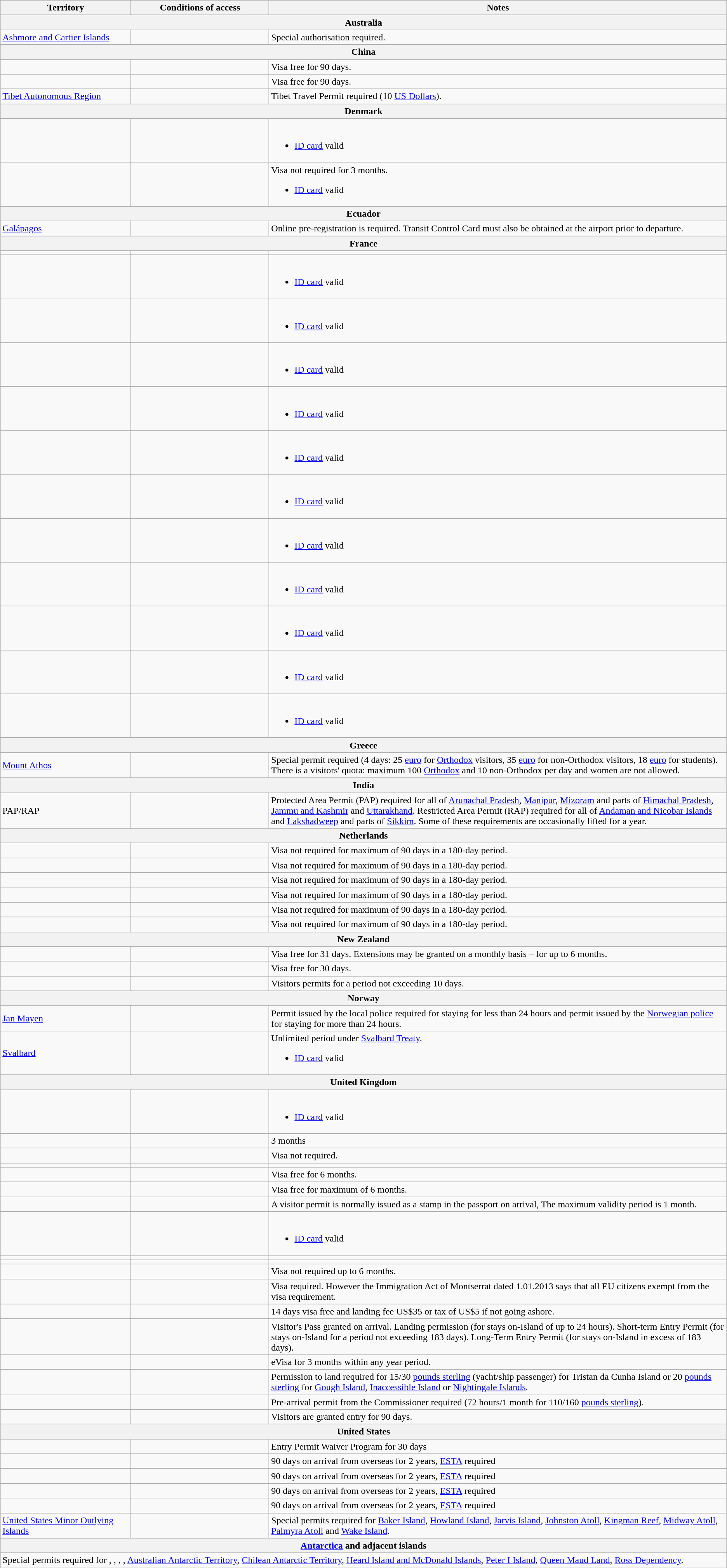<table class="wikitable mw-collapsible" style="text-align: left; table-layout: fixed;">
<tr>
<th colspan="2" style="width:18%;">Territory</th>
<th style="width:19%;">Conditions of access</th>
<th>Notes</th>
</tr>
<tr>
<th colspan="4">Australia</th>
</tr>
<tr>
<td colspan=2> <a href='#'>Ashmore and Cartier Islands</a></td>
<td></td>
<td>Special authorisation required.</td>
</tr>
<tr>
<th colspan="4">China</th>
</tr>
<tr>
<td colspan=2></td>
<td></td>
<td>Visa free for 90 days.</td>
</tr>
<tr>
<td colspan=2></td>
<td></td>
<td>Visa free for 90 days.</td>
</tr>
<tr>
<td colspan=2> <a href='#'>Tibet Autonomous Region</a></td>
<td></td>
<td>Tibet Travel Permit required (10 <a href='#'>US Dollars</a>).</td>
</tr>
<tr>
<th colspan="4">Denmark</th>
</tr>
<tr>
<td colspan=2></td>
<td></td>
<td><br><ul><li><a href='#'>ID card</a> valid</li></ul></td>
</tr>
<tr>
<td colspan=2></td>
<td></td>
<td>Visa not required for 3 months.<br><ul><li><a href='#'>ID card</a> valid</li></ul></td>
</tr>
<tr>
<th colspan="4">Ecuador</th>
</tr>
<tr>
<td colspan=2> <a href='#'>Galápagos</a></td>
<td></td>
<td>Online pre-registration is required. Transit Control Card must also be obtained at the airport prior to departure.</td>
</tr>
<tr>
<th colspan="4">France</th>
</tr>
<tr>
<td colspan=2></td>
<td></td>
<td></td>
</tr>
<tr>
<td colspan=2></td>
<td></td>
<td><br><ul><li><a href='#'>ID card</a> valid</li></ul></td>
</tr>
<tr>
<td colspan=2></td>
<td></td>
<td><br><ul><li><a href='#'>ID card</a> valid</li></ul></td>
</tr>
<tr>
<td colspan=2></td>
<td></td>
<td><br><ul><li><a href='#'>ID card</a> valid</li></ul></td>
</tr>
<tr>
<td colspan=2></td>
<td></td>
<td><br><ul><li><a href='#'>ID card</a> valid</li></ul></td>
</tr>
<tr>
<td colspan=2></td>
<td></td>
<td><br><ul><li><a href='#'>ID card</a> valid</li></ul></td>
</tr>
<tr>
<td colspan=2></td>
<td></td>
<td><br><ul><li><a href='#'>ID card</a> valid</li></ul></td>
</tr>
<tr>
<td colspan=2></td>
<td></td>
<td><br><ul><li><a href='#'>ID card</a> valid</li></ul></td>
</tr>
<tr>
<td colspan=2></td>
<td></td>
<td><br><ul><li><a href='#'>ID card</a> valid</li></ul></td>
</tr>
<tr>
<td colspan=2></td>
<td></td>
<td><br><ul><li><a href='#'>ID card</a> valid</li></ul></td>
</tr>
<tr>
<td colspan=2></td>
<td></td>
<td><br><ul><li><a href='#'>ID card</a> valid</li></ul></td>
</tr>
<tr>
<td colspan=2></td>
<td></td>
<td><br><ul><li><a href='#'>ID card</a> valid</li></ul></td>
</tr>
<tr>
<th colspan="4">Greece</th>
</tr>
<tr>
<td colspan=2> <a href='#'>Mount Athos</a></td>
<td></td>
<td>Special permit required (4 days: 25 <a href='#'>euro</a> for <a href='#'>Orthodox</a> visitors, 35 <a href='#'>euro</a> for non-Orthodox visitors, 18 <a href='#'>euro</a> for students). There is a visitors' quota: maximum 100 <a href='#'>Orthodox</a> and 10 non-Orthodox per day and women are not allowed.</td>
</tr>
<tr>
<th colspan="4">India</th>
</tr>
<tr>
<td colspan=2> PAP/RAP</td>
<td></td>
<td>Protected Area Permit (PAP) required for all of <a href='#'>Arunachal Pradesh</a>, <a href='#'>Manipur</a>, <a href='#'>Mizoram</a> and parts of <a href='#'>Himachal Pradesh</a>, <a href='#'>Jammu and Kashmir</a> and <a href='#'>Uttarakhand</a>. Restricted Area Permit (RAP) required for all of <a href='#'>Andaman and Nicobar Islands</a> and <a href='#'>Lakshadweep</a> and parts of <a href='#'>Sikkim</a>. Some of these requirements are occasionally lifted for a year.</td>
</tr>
<tr>
<th colspan="4">Netherlands</th>
</tr>
<tr>
<td colspan=2></td>
<td></td>
<td>Visa not required for maximum of 90 days in a 180-day period.</td>
</tr>
<tr>
<td colspan=2></td>
<td></td>
<td>Visa not required for maximum of 90 days in a 180-day period.</td>
</tr>
<tr>
<td colspan=2></td>
<td></td>
<td>Visa not required for maximum of 90 days in a 180-day period.</td>
</tr>
<tr>
<td colspan=2></td>
<td></td>
<td>Visa not required for maximum of 90 days in a 180-day period.</td>
</tr>
<tr>
<td colspan=2></td>
<td></td>
<td>Visa not required for maximum of 90 days in a 180-day period.</td>
</tr>
<tr>
<td colspan=2></td>
<td></td>
<td>Visa not required for maximum of 90 days in a 180-day period.</td>
</tr>
<tr>
<th colspan="4">New Zealand</th>
</tr>
<tr>
<td colspan=2></td>
<td></td>
<td>Visa free for 31 days. Extensions may be granted on a monthly basis – for up to 6 months.</td>
</tr>
<tr>
<td colspan=2></td>
<td></td>
<td>Visa free for 30 days.</td>
</tr>
<tr>
<td colspan=2></td>
<td></td>
<td>Visitors permits for a period not exceeding 10 days.</td>
</tr>
<tr>
<th colspan="4">Norway</th>
</tr>
<tr>
<td colspan=2> <a href='#'>Jan Mayen</a></td>
<td></td>
<td>Permit issued by the local police required for staying for less than 24 hours and permit issued by the <a href='#'>Norwegian police</a> for staying for more than 24 hours.</td>
</tr>
<tr>
<td colspan=2> <a href='#'>Svalbard</a></td>
<td></td>
<td>Unlimited period under <a href='#'>Svalbard Treaty</a>.<br><ul><li><a href='#'>ID card</a> valid</li></ul></td>
</tr>
<tr>
<th colspan="4">United Kingdom</th>
</tr>
<tr>
<td colspan=2></td>
<td></td>
<td><br><ul><li><a href='#'>ID card</a> valid</li></ul></td>
</tr>
<tr>
<td colspan=2></td>
<td></td>
<td>3 months</td>
</tr>
<tr>
<td colspan=2></td>
<td></td>
<td>Visa not required.</td>
</tr>
<tr>
<td colspan=2></td>
<td></td>
<td></td>
</tr>
<tr>
<td colspan=2></td>
<td></td>
<td>Visa free for 6 months.</td>
</tr>
<tr>
<td colspan=2></td>
<td></td>
<td>Visa free for maximum of 6 months.</td>
</tr>
<tr>
<td colspan=2></td>
<td></td>
<td>A visitor permit is normally issued as a stamp in the passport on arrival, The maximum validity period is 1 month.</td>
</tr>
<tr>
<td colspan=2></td>
<td></td>
<td><br><ul><li><a href='#'>ID card</a> valid</li></ul></td>
</tr>
<tr>
<td colspan=2></td>
<td></td>
<td></td>
</tr>
<tr>
<td colspan=2></td>
<td></td>
<td></td>
</tr>
<tr>
<td colspan=2></td>
<td></td>
<td>Visa not required up to 6 months.</td>
</tr>
<tr>
<td colspan=2></td>
<td></td>
<td>Visa required. However the Immigration Act of Montserrat dated 1.01.2013 says that all EU citizens exempt from the visa requirement.</td>
</tr>
<tr>
<td colspan=2></td>
<td></td>
<td>14 days visa free and landing fee US$35 or tax of US$5 if not going ashore.</td>
</tr>
<tr>
<td colspan=2></td>
<td></td>
<td>Visitor's Pass granted on arrival. Landing permission (for stays on-Island of up to 24 hours). Short-term Entry Permit (for stays on-Island for a period not exceeding 183 days). Long-Term Entry Permit (for stays on-Island in excess of 183 days).</td>
</tr>
<tr>
<td colspan=2></td>
<td></td>
<td>eVisa for 3 months within any year period.</td>
</tr>
<tr>
<td colspan=2></td>
<td></td>
<td>Permission to land required for 15/30 <a href='#'>pounds sterling</a> (yacht/ship passenger) for Tristan da Cunha Island or 20 <a href='#'>pounds sterling</a> for <a href='#'>Gough Island</a>, <a href='#'>Inaccessible Island</a> or <a href='#'>Nightingale Islands</a>.</td>
</tr>
<tr>
<td colspan=2></td>
<td></td>
<td>Pre-arrival permit from the Commissioner required (72 hours/1 month for 110/160 <a href='#'>pounds sterling</a>).</td>
</tr>
<tr>
<td colspan=2></td>
<td></td>
<td>Visitors are granted entry for 90 days.</td>
</tr>
<tr>
<th colspan="4">United States</th>
</tr>
<tr>
<td colspan=2></td>
<td></td>
<td>Entry Permit Waiver Program for 30 days</td>
</tr>
<tr>
<td colspan=2></td>
<td></td>
<td>90 days on arrival from overseas for 2 years, <a href='#'>ESTA</a> required</td>
</tr>
<tr>
<td colspan=2></td>
<td></td>
<td>90 days on arrival from overseas for 2 years, <a href='#'>ESTA</a> required</td>
</tr>
<tr>
<td colspan=2></td>
<td></td>
<td>90 days on arrival from overseas for 2 years, <a href='#'>ESTA</a> required</td>
</tr>
<tr>
<td colspan=2></td>
<td></td>
<td>90 days on arrival from overseas for 2 years, <a href='#'>ESTA</a> required</td>
</tr>
<tr>
<td colspan=2> <a href='#'>United States Minor Outlying Islands</a></td>
<td></td>
<td>Special permits required for <a href='#'>Baker Island</a>, <a href='#'>Howland Island</a>, <a href='#'>Jarvis Island</a>, <a href='#'>Johnston Atoll</a>, <a href='#'>Kingman Reef</a>, <a href='#'>Midway Atoll</a>, <a href='#'>Palmyra Atoll</a> and <a href='#'>Wake Island</a>.</td>
</tr>
<tr>
<th colspan="4"><a href='#'>Antarctica</a> and adjacent islands</th>
</tr>
<tr>
<td colspan="4">Special permits required for , , , ,  <a href='#'>Australian Antarctic Territory</a>,  <a href='#'>Chilean Antarctic Territory</a>,  <a href='#'>Heard Island and McDonald Islands</a>,  <a href='#'>Peter I Island</a>,  <a href='#'>Queen Maud Land</a>,  <a href='#'>Ross Dependency</a>.</td>
</tr>
</table>
